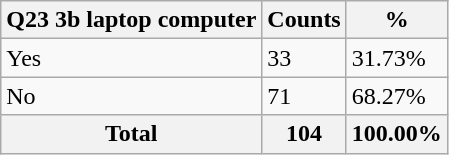<table class="wikitable sortable">
<tr>
<th>Q23 3b laptop computer</th>
<th>Counts</th>
<th>%</th>
</tr>
<tr>
<td>Yes</td>
<td>33</td>
<td>31.73%</td>
</tr>
<tr>
<td>No</td>
<td>71</td>
<td>68.27%</td>
</tr>
<tr>
<th>Total</th>
<th>104</th>
<th>100.00%</th>
</tr>
</table>
